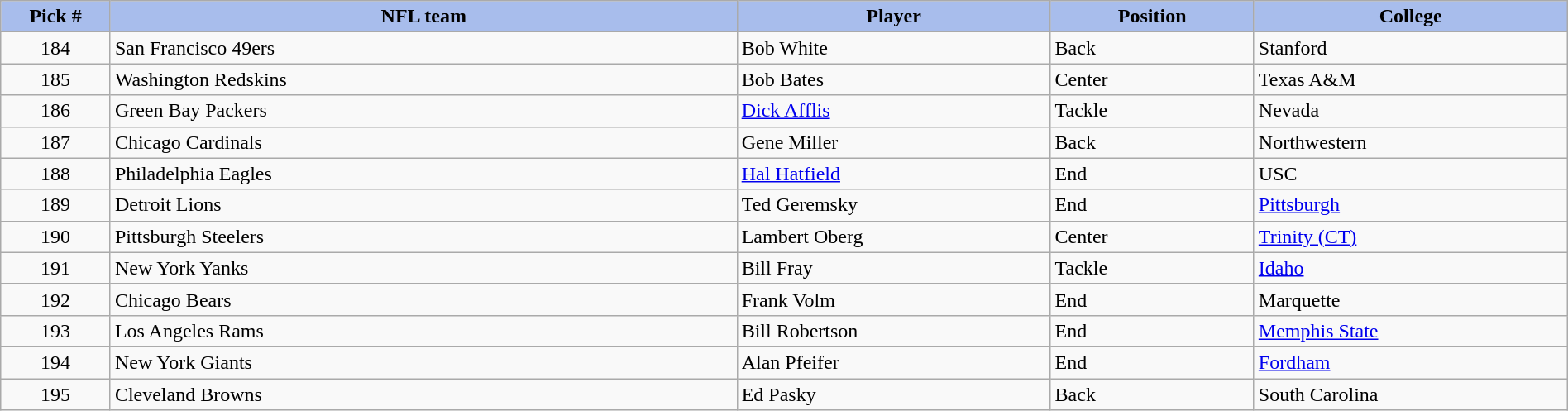<table class="wikitable sortable sortable" style="width: 100%">
<tr>
<th style="background:#A8BDEC;" width=7%>Pick #</th>
<th width=40% style="background:#A8BDEC;">NFL team</th>
<th width=20% style="background:#A8BDEC;">Player</th>
<th width=13% style="background:#A8BDEC;">Position</th>
<th style="background:#A8BDEC;">College</th>
</tr>
<tr>
<td align=center>184</td>
<td>San Francisco 49ers</td>
<td>Bob White</td>
<td>Back</td>
<td>Stanford</td>
</tr>
<tr>
<td align=center>185</td>
<td>Washington Redskins</td>
<td>Bob Bates</td>
<td>Center</td>
<td>Texas A&M</td>
</tr>
<tr>
<td align=center>186</td>
<td>Green Bay Packers</td>
<td><a href='#'>Dick Afflis</a></td>
<td>Tackle</td>
<td>Nevada</td>
</tr>
<tr>
<td align=center>187</td>
<td>Chicago Cardinals</td>
<td>Gene Miller</td>
<td>Back</td>
<td>Northwestern</td>
</tr>
<tr>
<td align=center>188</td>
<td>Philadelphia Eagles</td>
<td><a href='#'>Hal Hatfield</a></td>
<td>End</td>
<td>USC</td>
</tr>
<tr>
<td align=center>189</td>
<td>Detroit Lions</td>
<td>Ted Geremsky</td>
<td>End</td>
<td><a href='#'>Pittsburgh</a></td>
</tr>
<tr>
<td align=center>190</td>
<td>Pittsburgh Steelers</td>
<td>Lambert Oberg</td>
<td>Center</td>
<td><a href='#'>Trinity (CT)</a></td>
</tr>
<tr>
<td align=center>191</td>
<td>New York Yanks</td>
<td>Bill Fray</td>
<td>Tackle</td>
<td><a href='#'>Idaho</a></td>
</tr>
<tr>
<td align=center>192</td>
<td>Chicago Bears</td>
<td>Frank Volm</td>
<td>End</td>
<td>Marquette</td>
</tr>
<tr>
<td align=center>193</td>
<td>Los Angeles Rams</td>
<td>Bill Robertson</td>
<td>End</td>
<td><a href='#'>Memphis State</a></td>
</tr>
<tr>
<td align=center>194</td>
<td>New York Giants</td>
<td>Alan Pfeifer</td>
<td>End</td>
<td><a href='#'>Fordham</a></td>
</tr>
<tr>
<td align=center>195</td>
<td>Cleveland Browns</td>
<td>Ed Pasky</td>
<td>Back</td>
<td>South Carolina</td>
</tr>
</table>
